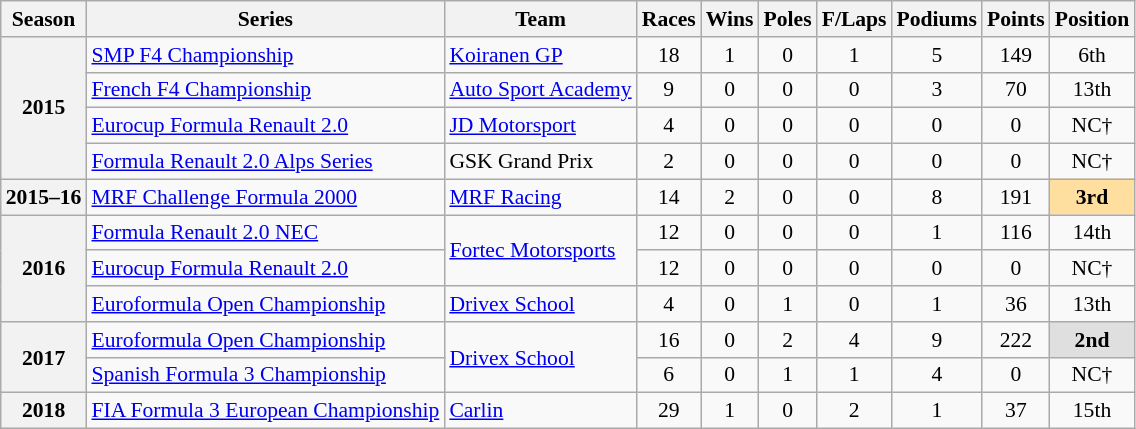<table class="wikitable" style="font-size: 90%; text-align:center">
<tr>
<th>Season</th>
<th>Series</th>
<th>Team</th>
<th>Races</th>
<th>Wins</th>
<th>Poles</th>
<th>F/Laps</th>
<th>Podiums</th>
<th>Points</th>
<th>Position</th>
</tr>
<tr>
<th rowspan="4">2015</th>
<td align=left><a href='#'>SMP F4 Championship</a></td>
<td align=left><a href='#'>Koiranen GP</a></td>
<td>18</td>
<td>1</td>
<td>0</td>
<td>1</td>
<td>5</td>
<td>149</td>
<td>6th</td>
</tr>
<tr>
<td align=left><a href='#'>French F4 Championship</a></td>
<td align=left><a href='#'>Auto Sport Academy</a></td>
<td>9</td>
<td>0</td>
<td>0</td>
<td>0</td>
<td>3</td>
<td>70</td>
<td>13th</td>
</tr>
<tr>
<td align=left><a href='#'>Eurocup Formula Renault 2.0</a></td>
<td align=left><a href='#'>JD Motorsport</a></td>
<td>4</td>
<td>0</td>
<td>0</td>
<td>0</td>
<td>0</td>
<td>0</td>
<td>NC†</td>
</tr>
<tr>
<td align=left><a href='#'>Formula Renault 2.0 Alps Series</a></td>
<td align=left>GSK Grand Prix</td>
<td>2</td>
<td>0</td>
<td>0</td>
<td>0</td>
<td>0</td>
<td>0</td>
<td>NC†</td>
</tr>
<tr>
<th>2015–16</th>
<td align=left><a href='#'>MRF Challenge Formula 2000</a></td>
<td align=left><a href='#'>MRF Racing</a></td>
<td>14</td>
<td>2</td>
<td>0</td>
<td>0</td>
<td>8</td>
<td>191</td>
<td style="background:#FFDF9F;"><strong>3rd</strong></td>
</tr>
<tr>
<th rowspan=3>2016</th>
<td align=left><a href='#'>Formula Renault 2.0 NEC</a></td>
<td rowspan="2" align=left><a href='#'>Fortec Motorsports</a></td>
<td>12</td>
<td>0</td>
<td>0</td>
<td>0</td>
<td>1</td>
<td>116</td>
<td>14th</td>
</tr>
<tr>
<td align=left><a href='#'>Eurocup Formula Renault 2.0</a></td>
<td>12</td>
<td>0</td>
<td>0</td>
<td>0</td>
<td>0</td>
<td>0</td>
<td>NC†</td>
</tr>
<tr>
<td align=left><a href='#'>Euroformula Open Championship</a></td>
<td align=left><a href='#'>Drivex School</a></td>
<td>4</td>
<td>0</td>
<td>1</td>
<td>0</td>
<td>1</td>
<td>36</td>
<td>13th</td>
</tr>
<tr>
<th rowspan=2>2017</th>
<td align=left><a href='#'>Euroformula Open Championship</a></td>
<td align=left rowspan=2><a href='#'>Drivex School</a></td>
<td>16</td>
<td>0</td>
<td>2</td>
<td>4</td>
<td>9</td>
<td>222</td>
<td style="background:#DFDFDF;"><strong>2nd</strong></td>
</tr>
<tr>
<td align=left><a href='#'>Spanish Formula 3 Championship</a></td>
<td>6</td>
<td>0</td>
<td>1</td>
<td>1</td>
<td>4</td>
<td>0</td>
<td>NC†</td>
</tr>
<tr>
<th>2018</th>
<td align=left><a href='#'>FIA Formula 3 European Championship</a></td>
<td align=left><a href='#'>Carlin</a></td>
<td>29</td>
<td>1</td>
<td>0</td>
<td>2</td>
<td>1</td>
<td>37</td>
<td>15th</td>
</tr>
</table>
